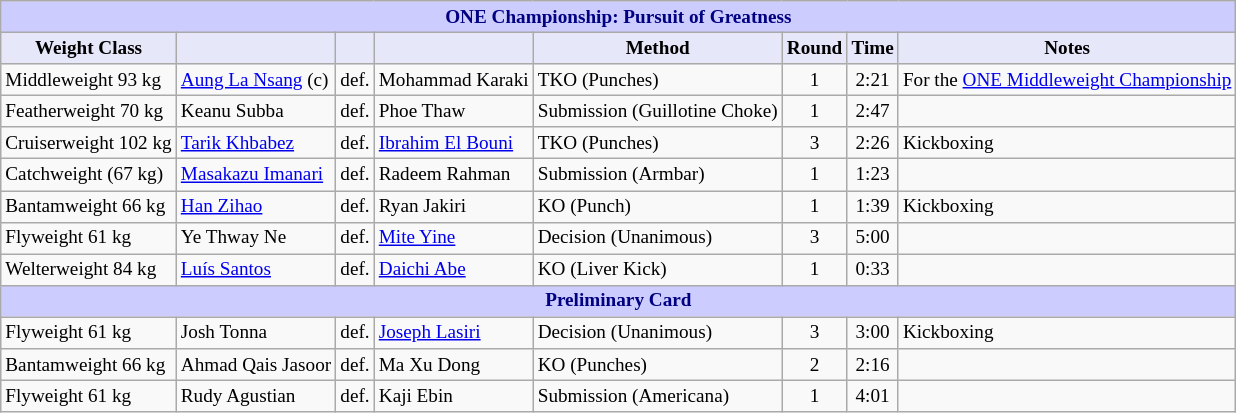<table class="wikitable" style="font-size: 80%;">
<tr>
<th colspan="8" style="background-color: #ccf; color: #000080; text-align: center;"><strong>ONE Championship: Pursuit of Greatness</strong></th>
</tr>
<tr>
<th colspan="1" style="background-color: #E6E8FA; color: #000000; text-align: center;">Weight Class</th>
<th colspan="1" style="background-color: #E6E8FA; color: #000000; text-align: center;"></th>
<th colspan="1" style="background-color: #E6E8FA; color: #000000; text-align: center;"></th>
<th colspan="1" style="background-color: #E6E8FA; color: #000000; text-align: center;"></th>
<th colspan="1" style="background-color: #E6E8FA; color: #000000; text-align: center;">Method</th>
<th colspan="1" style="background-color: #E6E8FA; color: #000000; text-align: center;">Round</th>
<th colspan="1" style="background-color: #E6E8FA; color: #000000; text-align: center;">Time</th>
<th colspan="1" style="background-color: #E6E8FA; color: #000000; text-align: center;">Notes</th>
</tr>
<tr>
<td>Middleweight 93 kg</td>
<td> <a href='#'>Aung La Nsang</a> (c)</td>
<td>def.</td>
<td> Mohammad Karaki</td>
<td>TKO (Punches)</td>
<td align=center>1</td>
<td align=center>2:21</td>
<td>For the <a href='#'>ONE Middleweight Championship</a></td>
</tr>
<tr>
<td>Featherweight 70 kg</td>
<td> Keanu Subba</td>
<td>def.</td>
<td> Phoe Thaw</td>
<td>Submission (Guillotine Choke)</td>
<td align=center>1</td>
<td align=center>2:47</td>
<td></td>
</tr>
<tr>
<td>Cruiserweight 102 kg</td>
<td> <a href='#'>Tarik Khbabez</a></td>
<td>def.</td>
<td> <a href='#'>Ibrahim El Bouni</a></td>
<td>TKO (Punches)</td>
<td align=center>3</td>
<td align=center>2:26</td>
<td>Kickboxing</td>
</tr>
<tr>
<td>Catchweight (67 kg)</td>
<td> <a href='#'>Masakazu Imanari</a></td>
<td>def.</td>
<td> Radeem Rahman</td>
<td>Submission (Armbar)</td>
<td align=center>1</td>
<td align=center>1:23</td>
<td></td>
</tr>
<tr>
<td>Bantamweight 66 kg</td>
<td> <a href='#'>Han Zihao</a></td>
<td>def.</td>
<td> Ryan Jakiri</td>
<td>KO (Punch)</td>
<td align=center>1</td>
<td align=center>1:39</td>
<td>Kickboxing</td>
</tr>
<tr>
<td>Flyweight 61 kg</td>
<td> Ye Thway Ne</td>
<td>def.</td>
<td> <a href='#'>Mite Yine</a></td>
<td>Decision (Unanimous)</td>
<td align=center>3</td>
<td align=center>5:00</td>
<td></td>
</tr>
<tr>
<td>Welterweight 84 kg</td>
<td> <a href='#'>Luís Santos</a></td>
<td>def.</td>
<td> <a href='#'>Daichi Abe</a></td>
<td>KO (Liver Kick)</td>
<td align=center>1</td>
<td align=center>0:33</td>
<td></td>
</tr>
<tr>
<th colspan="8" style="background-color: #ccf; color: #000080; text-align: center;"><strong>Preliminary Card</strong></th>
</tr>
<tr>
<td>Flyweight 61 kg</td>
<td> Josh Tonna</td>
<td>def.</td>
<td> <a href='#'>Joseph Lasiri</a></td>
<td>Decision (Unanimous)</td>
<td align=center>3</td>
<td align=center>3:00</td>
<td>Kickboxing</td>
</tr>
<tr>
<td>Bantamweight 66 kg</td>
<td> Ahmad Qais Jasoor</td>
<td>def.</td>
<td> Ma Xu Dong</td>
<td>KO (Punches)</td>
<td align=center>2</td>
<td align=center>2:16</td>
<td></td>
</tr>
<tr>
<td>Flyweight 61 kg</td>
<td> Rudy Agustian</td>
<td>def.</td>
<td> Kaji Ebin</td>
<td>Submission (Americana)</td>
<td align=center>1</td>
<td align=center>4:01</td>
<td></td>
</tr>
</table>
